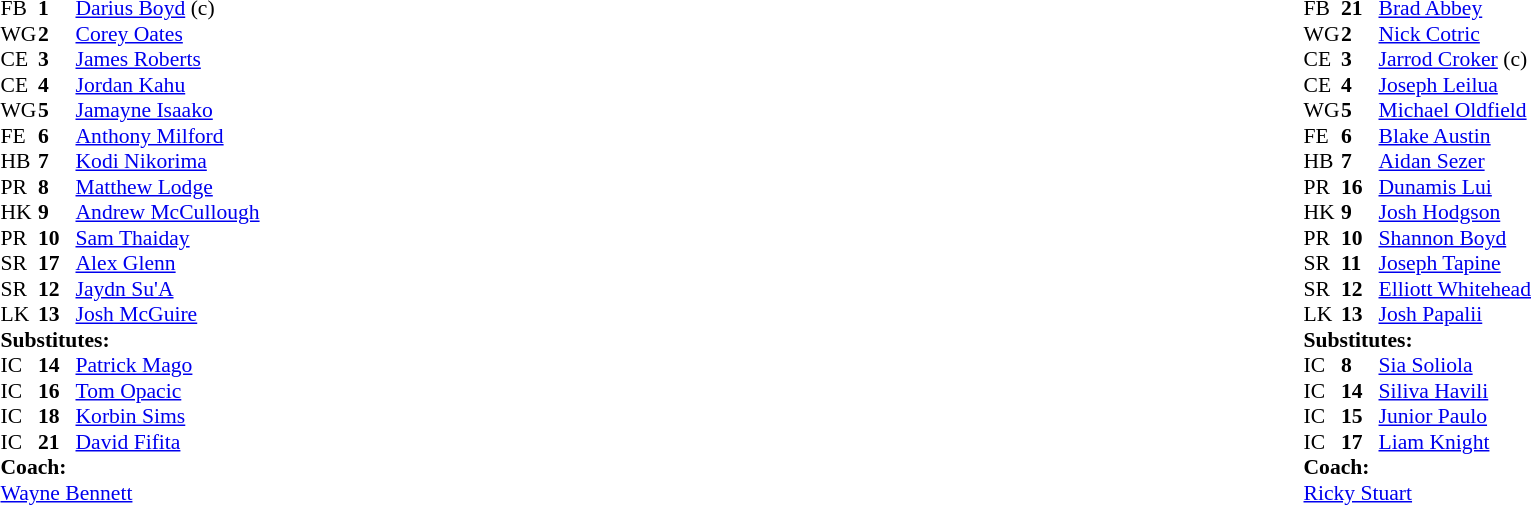<table width="100%" class="mw-collapsible mw-collapsed">
<tr>
<td valign="top" width="50%"><br><table cellspacing="0" cellpadding="0" style="font-size: 90%">
<tr>
<th width="25"></th>
<th width="25"></th>
</tr>
<tr>
<td>FB</td>
<td><strong>1</strong></td>
<td><a href='#'>Darius Boyd</a> (c)</td>
</tr>
<tr>
<td>WG</td>
<td><strong>2</strong></td>
<td><a href='#'>Corey Oates</a></td>
</tr>
<tr>
<td>CE</td>
<td><strong>3</strong></td>
<td><a href='#'>James Roberts</a></td>
</tr>
<tr>
<td>CE</td>
<td><strong>4</strong></td>
<td><a href='#'>Jordan Kahu</a></td>
</tr>
<tr>
<td>WG</td>
<td><strong>5</strong></td>
<td><a href='#'>Jamayne Isaako</a></td>
</tr>
<tr>
<td>FE</td>
<td><strong>6</strong></td>
<td><a href='#'>Anthony Milford</a></td>
</tr>
<tr>
<td>HB</td>
<td><strong>7</strong></td>
<td><a href='#'>Kodi Nikorima</a></td>
</tr>
<tr>
<td>PR</td>
<td><strong>8</strong></td>
<td><a href='#'>Matthew Lodge</a></td>
</tr>
<tr>
<td>HK</td>
<td><strong>9</strong></td>
<td><a href='#'>Andrew McCullough</a></td>
</tr>
<tr>
<td>PR</td>
<td><strong>10</strong></td>
<td><a href='#'>Sam Thaiday</a></td>
</tr>
<tr>
<td>SR</td>
<td><strong>17</strong></td>
<td><a href='#'>Alex Glenn</a></td>
</tr>
<tr>
<td>SR</td>
<td><strong>12</strong></td>
<td><a href='#'>Jaydn Su'A</a></td>
</tr>
<tr>
<td>LK</td>
<td><strong>13</strong></td>
<td><a href='#'>Josh McGuire</a></td>
</tr>
<tr>
<td colspan="3"><strong>Substitutes:</strong></td>
</tr>
<tr>
<td>IC</td>
<td><strong>14</strong></td>
<td><a href='#'>Patrick Mago</a></td>
</tr>
<tr>
<td>IC</td>
<td><strong>16</strong></td>
<td><a href='#'>Tom Opacic</a></td>
</tr>
<tr>
<td>IC</td>
<td><strong>18</strong></td>
<td><a href='#'>Korbin Sims</a></td>
</tr>
<tr>
<td>IC</td>
<td><strong>21</strong></td>
<td><a href='#'>David Fifita</a></td>
</tr>
<tr>
<td colspan="3"><strong>Coach:</strong></td>
</tr>
<tr>
<td colspan="4"><a href='#'>Wayne Bennett</a></td>
</tr>
</table>
</td>
<td valign="top" width="50%"><br><table cellspacing="0" cellpadding="0" align="center" style="font-size: 90%">
<tr>
<th width="25"></th>
<th width="25"></th>
</tr>
<tr>
<td>FB</td>
<td><strong>21</strong></td>
<td><a href='#'>Brad Abbey</a></td>
</tr>
<tr>
<td>WG</td>
<td><strong>2</strong></td>
<td><a href='#'>Nick Cotric</a></td>
</tr>
<tr>
<td>CE</td>
<td><strong>3</strong></td>
<td><a href='#'>Jarrod Croker</a> (c)</td>
</tr>
<tr>
<td>CE</td>
<td><strong>4</strong></td>
<td><a href='#'>Joseph Leilua</a></td>
</tr>
<tr>
<td>WG</td>
<td><strong>5</strong></td>
<td><a href='#'>Michael Oldfield</a></td>
</tr>
<tr>
<td>FE</td>
<td><strong>6</strong></td>
<td><a href='#'>Blake Austin</a></td>
</tr>
<tr>
<td>HB</td>
<td><strong>7</strong></td>
<td><a href='#'>Aidan Sezer</a></td>
</tr>
<tr>
<td>PR</td>
<td><strong>16</strong></td>
<td><a href='#'>Dunamis Lui</a></td>
</tr>
<tr>
<td>HK</td>
<td><strong>9</strong></td>
<td><a href='#'>Josh Hodgson</a></td>
</tr>
<tr>
<td>PR</td>
<td><strong>10</strong></td>
<td><a href='#'>Shannon Boyd</a></td>
</tr>
<tr>
<td>SR</td>
<td><strong>11</strong></td>
<td><a href='#'>Joseph Tapine</a></td>
</tr>
<tr>
<td>SR</td>
<td><strong>12</strong></td>
<td><a href='#'>Elliott Whitehead</a></td>
</tr>
<tr>
<td>LK</td>
<td><strong>13</strong></td>
<td><a href='#'>Josh Papalii</a></td>
</tr>
<tr>
<td colspan="3"><strong>Substitutes:</strong></td>
</tr>
<tr>
<td>IC</td>
<td><strong>8</strong></td>
<td><a href='#'>Sia Soliola</a></td>
</tr>
<tr>
<td>IC</td>
<td><strong>14</strong></td>
<td><a href='#'>Siliva Havili</a></td>
</tr>
<tr>
<td>IC</td>
<td><strong>15</strong></td>
<td><a href='#'>Junior Paulo</a></td>
</tr>
<tr>
<td>IC</td>
<td><strong>17</strong></td>
<td><a href='#'>Liam Knight</a></td>
</tr>
<tr>
<td colspan="3"><strong>Coach:</strong></td>
</tr>
<tr>
<td colspan="4"><a href='#'>Ricky Stuart</a></td>
</tr>
</table>
</td>
</tr>
</table>
